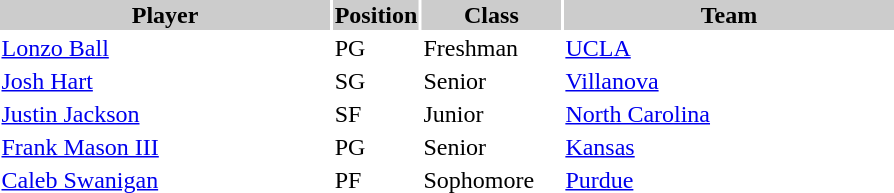<table style="width:600px" "border:'1' 'solid' 'gray'">
<tr>
<th style="background:#ccc; width:40%;">Player</th>
<th style="background:#ccc; width:4%;">Position</th>
<th style="background:#ccc; width:16%;">Class</th>
<th style="background:#ccc; width:40%;">Team</th>
</tr>
<tr>
<td><a href='#'>Lonzo Ball</a></td>
<td>PG</td>
<td>Freshman</td>
<td><a href='#'>UCLA</a></td>
</tr>
<tr>
<td><a href='#'>Josh Hart</a></td>
<td>SG</td>
<td>Senior</td>
<td><a href='#'>Villanova</a></td>
</tr>
<tr>
<td><a href='#'>Justin Jackson</a></td>
<td>SF</td>
<td>Junior</td>
<td><a href='#'>North Carolina</a></td>
</tr>
<tr>
<td><a href='#'>Frank Mason III</a></td>
<td>PG</td>
<td>Senior</td>
<td><a href='#'>Kansas</a></td>
</tr>
<tr>
<td><a href='#'>Caleb Swanigan</a></td>
<td>PF</td>
<td>Sophomore</td>
<td><a href='#'>Purdue</a></td>
</tr>
</table>
